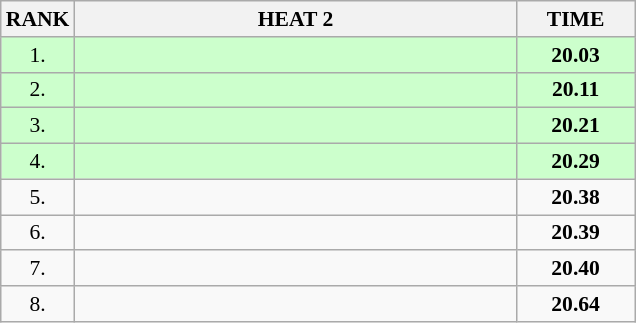<table class="wikitable" style="border-collapse: collapse; font-size: 90%;">
<tr>
<th>RANK</th>
<th style="width: 20em">HEAT 2</th>
<th style="width: 5em">TIME</th>
</tr>
<tr style="background:#ccffcc;">
<td align="center">1.</td>
<td></td>
<td align="center"><strong>20.03</strong></td>
</tr>
<tr style="background:#ccffcc;">
<td align="center">2.</td>
<td></td>
<td align="center"><strong>20.11</strong></td>
</tr>
<tr style="background:#ccffcc;">
<td align="center">3.</td>
<td></td>
<td align="center"><strong>20.21</strong></td>
</tr>
<tr style="background:#ccffcc;">
<td align="center">4.</td>
<td></td>
<td align="center"><strong>20.29</strong></td>
</tr>
<tr>
<td align="center">5.</td>
<td></td>
<td align="center"><strong>20.38</strong></td>
</tr>
<tr>
<td align="center">6.</td>
<td></td>
<td align="center"><strong>20.39</strong></td>
</tr>
<tr>
<td align="center">7.</td>
<td></td>
<td align="center"><strong>20.40</strong></td>
</tr>
<tr>
<td align="center">8.</td>
<td></td>
<td align="center"><strong>20.64</strong></td>
</tr>
</table>
